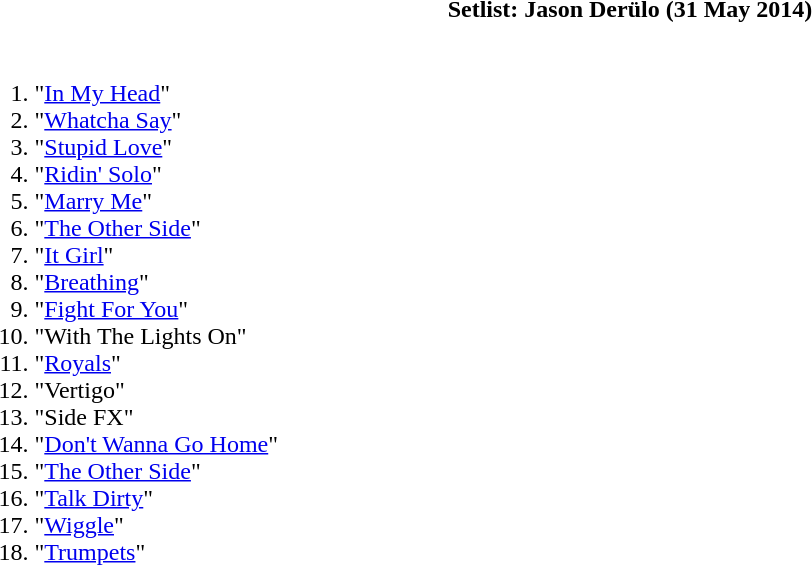<table class="toccolours collapsible collapsed" style="min-width:55em">
<tr>
<th>Setlist: Jason Derülo (31 May 2014)</th>
</tr>
<tr>
<td><br><ol><li>"<a href='#'>In My Head</a>"</li><li>"<a href='#'>Whatcha Say</a>"</li><li>"<a href='#'>Stupid Love</a>"</li><li>"<a href='#'>Ridin' Solo</a>"</li><li>"<a href='#'>Marry Me</a>"</li><li>"<a href='#'>The Other Side</a>" </li><li>"<a href='#'>It Girl</a>"</li><li>"<a href='#'>Breathing</a>"</li><li>"<a href='#'>Fight For You</a>"</li><li>"With The Lights On"</li><li>"<a href='#'>Royals</a>" </li><li>"Vertigo"</li><li>"Side FX"</li><li>"<a href='#'>Don't Wanna Go Home</a>"</li><li>"<a href='#'>The Other Side</a>"</li><li>"<a href='#'>Talk Dirty</a>"</li><li>"<a href='#'>Wiggle</a>"</li><li>"<a href='#'>Trumpets</a>"</li></ol></td>
</tr>
</table>
